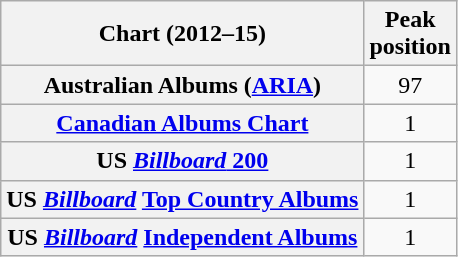<table class="wikitable sortable plainrowheaders" style="text-align:center;">
<tr>
<th>Chart (2012–15)</th>
<th>Peak<br>position</th>
</tr>
<tr>
<th scope="row">Australian Albums (<a href='#'>ARIA</a>)</th>
<td>97</td>
</tr>
<tr>
<th scope="row"><a href='#'>Canadian Albums Chart</a></th>
<td>1</td>
</tr>
<tr>
<th scope="row">US <a href='#'><em>Billboard</em> 200</a></th>
<td>1</td>
</tr>
<tr>
<th scope="row">US <em><a href='#'>Billboard</a></em> <a href='#'>Top Country Albums</a></th>
<td>1</td>
</tr>
<tr>
<th scope="row">US <em><a href='#'>Billboard</a></em> <a href='#'>Independent Albums</a></th>
<td>1</td>
</tr>
</table>
